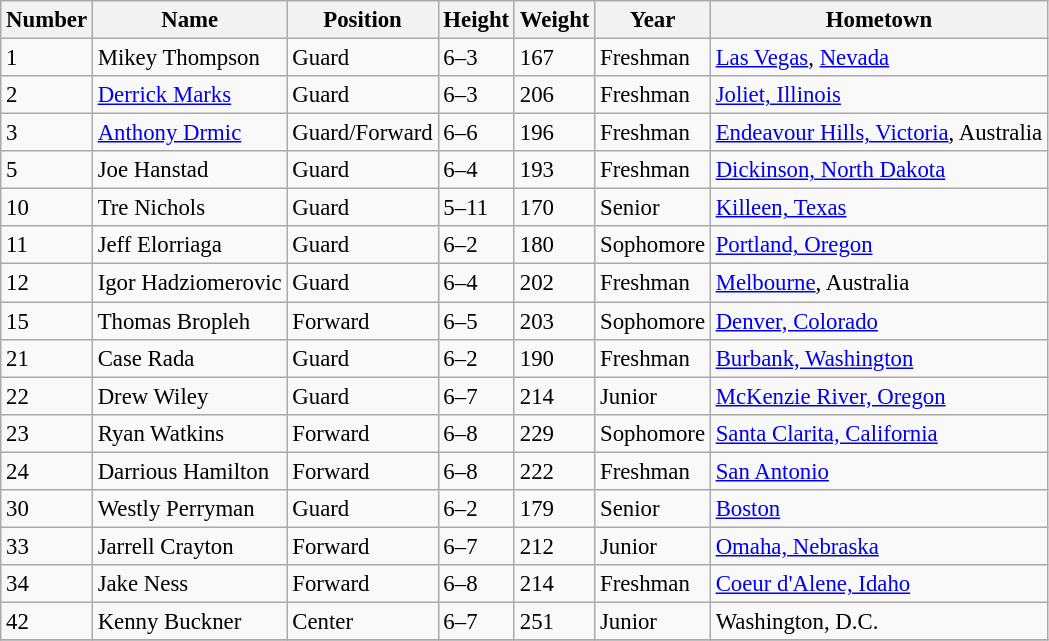<table class="wikitable" style="font-size: 95%;">
<tr>
<th>Number</th>
<th>Name</th>
<th>Position</th>
<th>Height</th>
<th>Weight</th>
<th>Year</th>
<th>Hometown</th>
</tr>
<tr>
<td>1</td>
<td>Mikey Thompson</td>
<td>Guard</td>
<td>6–3</td>
<td>167</td>
<td>Freshman</td>
<td><a href='#'>Las Vegas</a>, <a href='#'>Nevada</a></td>
</tr>
<tr>
<td>2</td>
<td><a href='#'>Derrick Marks</a></td>
<td>Guard</td>
<td>6–3</td>
<td>206</td>
<td>Freshman</td>
<td><a href='#'>Joliet, Illinois</a></td>
</tr>
<tr>
<td>3</td>
<td><a href='#'>Anthony Drmic</a></td>
<td>Guard/Forward</td>
<td>6–6</td>
<td>196</td>
<td>Freshman</td>
<td><a href='#'>Endeavour Hills, Victoria</a>, Australia</td>
</tr>
<tr>
<td>5</td>
<td>Joe Hanstad</td>
<td>Guard</td>
<td>6–4</td>
<td>193</td>
<td>Freshman</td>
<td><a href='#'>Dickinson, North Dakota</a></td>
</tr>
<tr>
<td>10</td>
<td>Tre Nichols</td>
<td>Guard</td>
<td>5–11</td>
<td>170</td>
<td>Senior</td>
<td><a href='#'>Killeen, Texas</a></td>
</tr>
<tr>
<td>11</td>
<td>Jeff Elorriaga</td>
<td>Guard</td>
<td>6–2</td>
<td>180</td>
<td>Sophomore</td>
<td><a href='#'>Portland, Oregon</a></td>
</tr>
<tr>
<td>12</td>
<td>Igor Hadziomerovic</td>
<td>Guard</td>
<td>6–4</td>
<td>202</td>
<td>Freshman</td>
<td><a href='#'>Melbourne</a>, Australia</td>
</tr>
<tr>
<td>15</td>
<td>Thomas Bropleh</td>
<td>Forward</td>
<td>6–5</td>
<td>203</td>
<td>Sophomore</td>
<td><a href='#'>Denver, Colorado</a></td>
</tr>
<tr>
<td>21</td>
<td>Case Rada</td>
<td>Guard</td>
<td>6–2</td>
<td>190</td>
<td>Freshman</td>
<td><a href='#'>Burbank, Washington</a></td>
</tr>
<tr>
<td>22</td>
<td>Drew Wiley</td>
<td>Guard</td>
<td>6–7</td>
<td>214</td>
<td>Junior</td>
<td><a href='#'>McKenzie River, Oregon</a></td>
</tr>
<tr>
<td>23</td>
<td>Ryan Watkins</td>
<td>Forward</td>
<td>6–8</td>
<td>229</td>
<td>Sophomore</td>
<td><a href='#'>Santa Clarita, California</a></td>
</tr>
<tr>
<td>24</td>
<td>Darrious Hamilton</td>
<td>Forward</td>
<td>6–8</td>
<td>222</td>
<td>Freshman</td>
<td><a href='#'>San Antonio</a></td>
</tr>
<tr>
<td>30</td>
<td>Westly Perryman</td>
<td>Guard</td>
<td>6–2</td>
<td>179</td>
<td>Senior</td>
<td><a href='#'>Boston</a></td>
</tr>
<tr>
<td>33</td>
<td>Jarrell Crayton</td>
<td>Forward</td>
<td>6–7</td>
<td>212</td>
<td>Junior</td>
<td><a href='#'>Omaha, Nebraska</a></td>
</tr>
<tr>
<td>34</td>
<td>Jake Ness</td>
<td>Forward</td>
<td>6–8</td>
<td>214</td>
<td>Freshman</td>
<td><a href='#'>Coeur d'Alene, Idaho</a></td>
</tr>
<tr>
<td>42</td>
<td>Kenny Buckner</td>
<td>Center</td>
<td>6–7</td>
<td>251</td>
<td>Junior</td>
<td>Washington, D.C.</td>
</tr>
<tr>
</tr>
</table>
